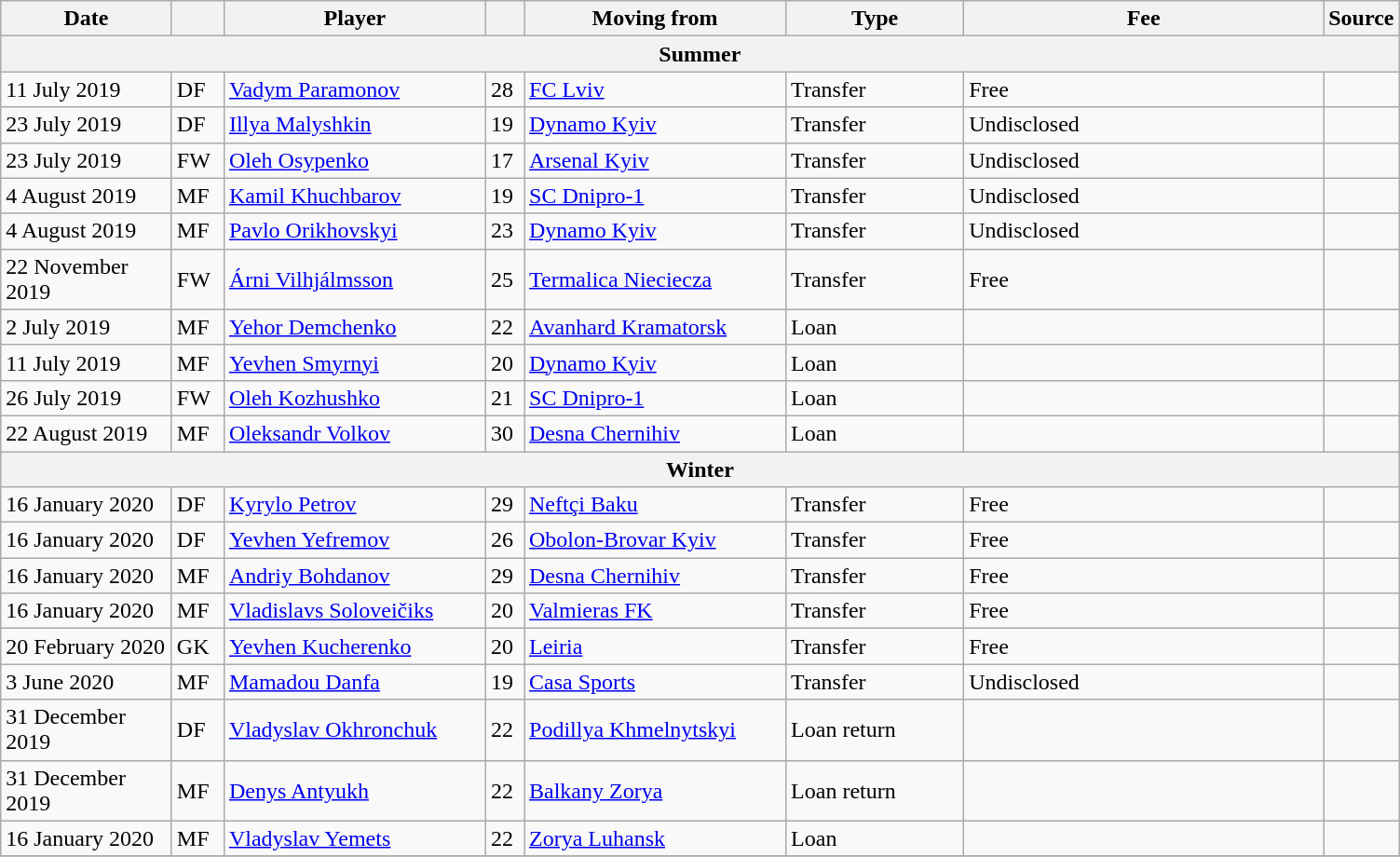<table class="wikitable sortable">
<tr>
<th style="width:115px;">Date</th>
<th style="width:30px;"></th>
<th style="width:180px;">Player</th>
<th style="width:20px;"></th>
<th style="width:180px;">Moving from</th>
<th style="width:120px;" class="unsortable">Type</th>
<th style="width:250px;" class="unsortable">Fee</th>
<th style="width:20px;">Source</th>
</tr>
<tr>
<th colspan=8>Summer</th>
</tr>
<tr>
<td>11 July 2019</td>
<td>DF</td>
<td> <a href='#'>Vadym Paramonov</a></td>
<td>28</td>
<td> <a href='#'>FC Lviv</a></td>
<td>Transfer</td>
<td>Free</td>
<td></td>
</tr>
<tr>
<td>23 July 2019</td>
<td>DF</td>
<td> <a href='#'>Illya Malyshkin</a></td>
<td>19</td>
<td> <a href='#'>Dynamo Kyiv</a></td>
<td>Transfer</td>
<td>Undisclosed</td>
<td></td>
</tr>
<tr>
<td>23 July 2019</td>
<td>FW</td>
<td> <a href='#'>Oleh Osypenko</a></td>
<td>17</td>
<td> <a href='#'>Arsenal Kyiv</a></td>
<td>Transfer</td>
<td>Undisclosed</td>
<td></td>
</tr>
<tr>
<td>4 August 2019</td>
<td>MF</td>
<td> <a href='#'>Kamil Khuchbarov</a></td>
<td>19</td>
<td> <a href='#'>SC Dnipro-1</a></td>
<td>Transfer</td>
<td>Undisclosed</td>
<td></td>
</tr>
<tr>
<td>4 August 2019</td>
<td>MF</td>
<td> <a href='#'>Pavlo Orikhovskyi</a></td>
<td>23</td>
<td> <a href='#'>Dynamo Kyiv</a></td>
<td>Transfer</td>
<td>Undisclosed</td>
<td></td>
</tr>
<tr>
<td>22 November 2019</td>
<td>FW</td>
<td> <a href='#'>Árni Vilhjálmsson</a></td>
<td>25</td>
<td> <a href='#'>Termalica Nieciecza</a></td>
<td>Transfer</td>
<td>Free</td>
<td></td>
</tr>
<tr>
<td>2 July 2019</td>
<td>MF</td>
<td> <a href='#'>Yehor Demchenko</a></td>
<td>22</td>
<td> <a href='#'>Avanhard Kramatorsk</a></td>
<td>Loan</td>
<td></td>
<td></td>
</tr>
<tr>
<td>11 July 2019</td>
<td>MF</td>
<td> <a href='#'>Yevhen Smyrnyi</a></td>
<td>20</td>
<td> <a href='#'>Dynamo Kyiv</a></td>
<td>Loan</td>
<td></td>
<td></td>
</tr>
<tr>
<td>26 July 2019</td>
<td>FW</td>
<td> <a href='#'>Oleh Kozhushko</a></td>
<td>21</td>
<td> <a href='#'>SC Dnipro-1</a></td>
<td>Loan</td>
<td></td>
<td></td>
</tr>
<tr>
<td>22 August 2019</td>
<td>MF</td>
<td> <a href='#'>Oleksandr Volkov</a></td>
<td>30</td>
<td> <a href='#'>Desna Chernihiv</a></td>
<td>Loan</td>
<td></td>
<td></td>
</tr>
<tr>
<th colspan=8>Winter</th>
</tr>
<tr>
<td>16 January 2020</td>
<td>DF</td>
<td> <a href='#'>Kyrylo Petrov</a></td>
<td>29</td>
<td> <a href='#'>Neftçi Baku</a></td>
<td>Transfer</td>
<td>Free</td>
<td></td>
</tr>
<tr>
<td>16 January 2020</td>
<td>DF</td>
<td> <a href='#'>Yevhen Yefremov</a></td>
<td>26</td>
<td> <a href='#'>Obolon-Brovar Kyiv</a></td>
<td>Transfer</td>
<td>Free</td>
<td></td>
</tr>
<tr>
<td>16 January 2020</td>
<td>MF</td>
<td> <a href='#'>Andriy Bohdanov</a></td>
<td>29</td>
<td> <a href='#'>Desna Chernihiv</a></td>
<td>Transfer</td>
<td>Free</td>
<td></td>
</tr>
<tr>
<td>16 January 2020</td>
<td>MF</td>
<td> <a href='#'>Vladislavs Soloveičiks</a></td>
<td>20</td>
<td> <a href='#'>Valmieras FK</a></td>
<td>Transfer</td>
<td>Free</td>
<td></td>
</tr>
<tr>
<td>20 February 2020</td>
<td>GK</td>
<td> <a href='#'>Yevhen Kucherenko</a></td>
<td>20</td>
<td> <a href='#'>Leiria</a></td>
<td>Transfer</td>
<td>Free</td>
<td></td>
</tr>
<tr>
<td>3 June 2020</td>
<td>MF</td>
<td> <a href='#'>Mamadou Danfa</a></td>
<td>19</td>
<td> <a href='#'>Casa Sports</a></td>
<td>Transfer</td>
<td>Undisclosed</td>
<td></td>
</tr>
<tr>
<td>31 December 2019</td>
<td>DF</td>
<td> <a href='#'>Vladyslav Okhronchuk</a></td>
<td>22</td>
<td> <a href='#'>Podillya Khmelnytskyi</a></td>
<td>Loan return</td>
<td></td>
<td></td>
</tr>
<tr>
<td>31 December 2019</td>
<td>MF</td>
<td> <a href='#'>Denys Antyukh</a></td>
<td>22</td>
<td> <a href='#'>Balkany Zorya</a></td>
<td>Loan return</td>
<td></td>
<td></td>
</tr>
<tr>
<td>16 January 2020</td>
<td>MF</td>
<td> <a href='#'>Vladyslav Yemets</a></td>
<td>22</td>
<td> <a href='#'>Zorya Luhansk</a></td>
<td>Loan</td>
<td></td>
<td></td>
</tr>
<tr>
</tr>
</table>
